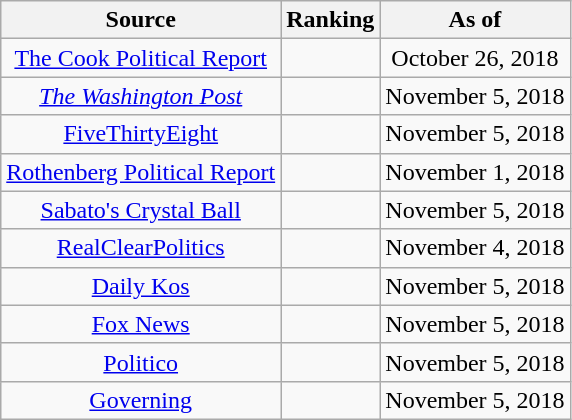<table class="wikitable" style="text-align:center">
<tr>
<th>Source</th>
<th>Ranking</th>
<th>As of</th>
</tr>
<tr>
<td><a href='#'>The Cook Political Report</a></td>
<td></td>
<td>October 26, 2018</td>
</tr>
<tr>
<td><em><a href='#'>The Washington Post</a></em></td>
<td></td>
<td>November 5, 2018</td>
</tr>
<tr>
<td><a href='#'>FiveThirtyEight</a></td>
<td></td>
<td>November 5, 2018</td>
</tr>
<tr>
<td><a href='#'>Rothenberg Political Report</a></td>
<td></td>
<td>November 1, 2018</td>
</tr>
<tr>
<td><a href='#'>Sabato's Crystal Ball</a></td>
<td></td>
<td>November 5, 2018</td>
</tr>
<tr>
<td><a href='#'>RealClearPolitics</a></td>
<td></td>
<td>November 4, 2018</td>
</tr>
<tr>
<td><a href='#'>Daily Kos</a></td>
<td></td>
<td>November 5, 2018</td>
</tr>
<tr>
<td><a href='#'>Fox News</a></td>
<td></td>
<td>November 5, 2018</td>
</tr>
<tr>
<td><a href='#'>Politico</a></td>
<td></td>
<td>November 5, 2018</td>
</tr>
<tr>
<td><a href='#'>Governing</a></td>
<td></td>
<td>November 5, 2018</td>
</tr>
</table>
